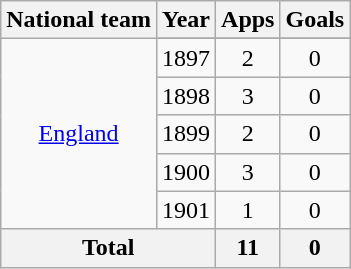<table class="wikitable" style="text-align: center;">
<tr>
<th>National team</th>
<th>Year</th>
<th>Apps</th>
<th>Goals</th>
</tr>
<tr>
<td rowspan=6><a href='#'>England</a></td>
</tr>
<tr>
<td>1897</td>
<td>2</td>
<td>0</td>
</tr>
<tr>
<td>1898</td>
<td>3</td>
<td>0</td>
</tr>
<tr>
<td>1899</td>
<td>2</td>
<td>0</td>
</tr>
<tr>
<td>1900</td>
<td>3</td>
<td>0</td>
</tr>
<tr>
<td>1901</td>
<td>1</td>
<td>0</td>
</tr>
<tr>
<th colspan=2>Total</th>
<th>11</th>
<th>0</th>
</tr>
</table>
